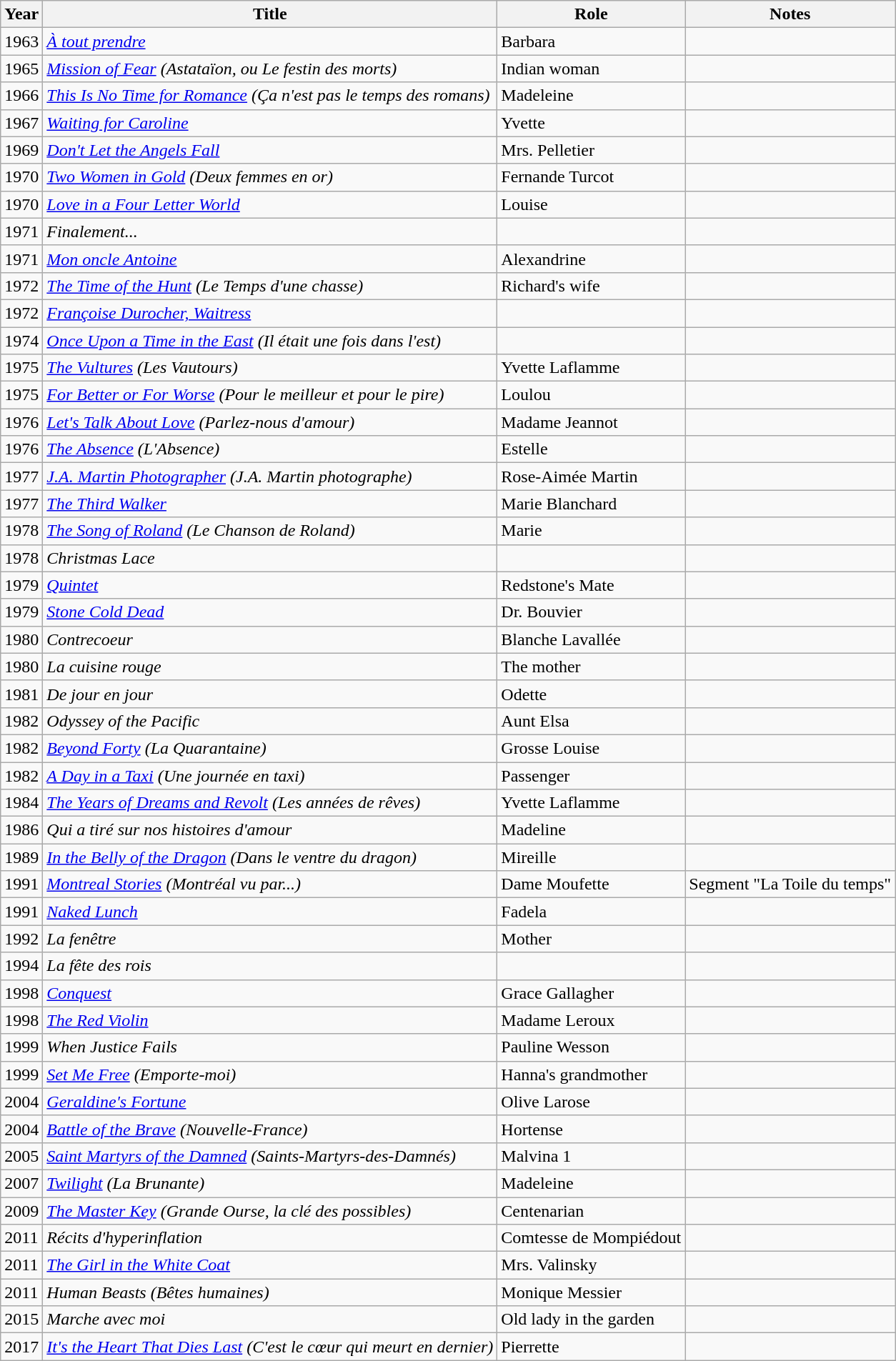<table class="wikitable">
<tr>
<th>Year</th>
<th>Title</th>
<th>Role</th>
<th>Notes</th>
</tr>
<tr>
<td>1963</td>
<td><em><a href='#'>À tout prendre</a></em></td>
<td>Barbara</td>
<td></td>
</tr>
<tr>
<td>1965</td>
<td><em><a href='#'>Mission of Fear</a> (Astataïon, ou Le festin des morts)</em></td>
<td>Indian woman</td>
<td></td>
</tr>
<tr>
<td>1966</td>
<td><em><a href='#'>This Is No Time for Romance</a> (Ça n'est pas le temps des romans)</em></td>
<td>Madeleine</td>
<td></td>
</tr>
<tr>
<td>1967</td>
<td><em><a href='#'>Waiting for Caroline</a></em></td>
<td>Yvette</td>
<td></td>
</tr>
<tr>
<td>1969</td>
<td><em><a href='#'>Don't Let the Angels Fall</a></em></td>
<td>Mrs. Pelletier</td>
<td></td>
</tr>
<tr>
<td>1970</td>
<td><em><a href='#'>Two Women in Gold</a> (Deux femmes en or)</em></td>
<td>Fernande Turcot</td>
<td></td>
</tr>
<tr>
<td>1970</td>
<td><em><a href='#'>Love in a Four Letter World</a></em></td>
<td>Louise</td>
<td></td>
</tr>
<tr>
<td>1971</td>
<td><em>Finalement...</em></td>
<td></td>
<td></td>
</tr>
<tr>
<td>1971</td>
<td><em><a href='#'>Mon oncle Antoine</a></em></td>
<td>Alexandrine</td>
<td></td>
</tr>
<tr>
<td>1972</td>
<td><em><a href='#'>The Time of the Hunt</a> (Le Temps d'une chasse)</em></td>
<td>Richard's wife</td>
<td></td>
</tr>
<tr>
<td>1972</td>
<td><em><a href='#'>Françoise Durocher, Waitress</a></em></td>
<td></td>
<td></td>
</tr>
<tr>
<td>1974</td>
<td><em><a href='#'>Once Upon a Time in the East</a> (Il était une fois dans l'est)</em></td>
<td></td>
<td></td>
</tr>
<tr>
<td>1975</td>
<td><em><a href='#'>The Vultures</a> (Les Vautours)</em></td>
<td>Yvette Laflamme</td>
<td></td>
</tr>
<tr>
<td>1975</td>
<td><em><a href='#'>For Better or For Worse</a> (Pour le meilleur et pour le pire)</em></td>
<td>Loulou</td>
</tr>
<tr>
<td>1976</td>
<td><em><a href='#'>Let's Talk About Love</a> (Parlez-nous d'amour)</em></td>
<td>Madame Jeannot</td>
<td></td>
</tr>
<tr>
<td>1976</td>
<td><em><a href='#'>The Absence</a> (L'Absence)</em></td>
<td>Estelle</td>
<td></td>
</tr>
<tr>
<td>1977</td>
<td><em><a href='#'>J.A. Martin Photographer</a> (J.A. Martin photographe)</em></td>
<td>Rose-Aimée Martin</td>
<td></td>
</tr>
<tr>
<td>1977</td>
<td><em><a href='#'>The Third Walker</a></em></td>
<td>Marie Blanchard</td>
<td></td>
</tr>
<tr>
<td>1978</td>
<td><em><a href='#'>The Song of Roland</a> (Le Chanson de Roland)</em></td>
<td>Marie</td>
<td></td>
</tr>
<tr>
<td>1978</td>
<td><em>Christmas Lace</em></td>
<td></td>
<td></td>
</tr>
<tr>
<td>1979</td>
<td><em><a href='#'>Quintet</a></em></td>
<td>Redstone's Mate</td>
<td></td>
</tr>
<tr>
<td>1979</td>
<td><em><a href='#'>Stone Cold Dead</a></em></td>
<td>Dr. Bouvier</td>
<td></td>
</tr>
<tr>
<td>1980</td>
<td><em>Contrecoeur</em></td>
<td>Blanche Lavallée</td>
<td></td>
</tr>
<tr>
<td>1980</td>
<td><em>La cuisine rouge</em></td>
<td>The mother</td>
<td></td>
</tr>
<tr>
<td>1981</td>
<td><em>De jour en jour</em></td>
<td>Odette</td>
<td></td>
</tr>
<tr>
<td>1982</td>
<td><em>Odyssey of the Pacific</em></td>
<td>Aunt Elsa</td>
<td></td>
</tr>
<tr>
<td>1982</td>
<td><em><a href='#'>Beyond Forty</a> (La Quarantaine)</em></td>
<td>Grosse Louise</td>
<td></td>
</tr>
<tr>
<td>1982</td>
<td><em><a href='#'>A Day in a Taxi</a> (Une journée en taxi)</em></td>
<td>Passenger</td>
<td></td>
</tr>
<tr>
<td>1984</td>
<td><em><a href='#'>The Years of Dreams and Revolt</a> (Les années de rêves)</em></td>
<td>Yvette Laflamme</td>
<td></td>
</tr>
<tr>
<td>1986</td>
<td><em>Qui a tiré sur nos histoires d'amour</em></td>
<td>Madeline</td>
<td></td>
</tr>
<tr>
<td>1989</td>
<td><em><a href='#'>In the Belly of the Dragon</a> (Dans le ventre du dragon)</em></td>
<td>Mireille</td>
<td></td>
</tr>
<tr>
<td>1991</td>
<td><em><a href='#'>Montreal Stories</a> (Montréal vu par...)</em></td>
<td>Dame Moufette</td>
<td>Segment "La Toile du temps"</td>
</tr>
<tr>
<td>1991</td>
<td><em><a href='#'>Naked Lunch</a></em></td>
<td>Fadela</td>
<td></td>
</tr>
<tr>
<td>1992</td>
<td><em>La fenêtre</em></td>
<td>Mother</td>
<td></td>
</tr>
<tr>
<td>1994</td>
<td><em>La fête des rois</em></td>
<td></td>
<td></td>
</tr>
<tr>
<td>1998</td>
<td><em><a href='#'>Conquest</a></em></td>
<td>Grace Gallagher</td>
<td></td>
</tr>
<tr>
<td>1998</td>
<td><em><a href='#'>The Red Violin</a></em></td>
<td>Madame Leroux</td>
<td></td>
</tr>
<tr>
<td>1999</td>
<td><em>When Justice Fails</em></td>
<td>Pauline Wesson</td>
<td></td>
</tr>
<tr>
<td>1999</td>
<td><em><a href='#'>Set Me Free</a> (Emporte-moi)</em></td>
<td>Hanna's grandmother</td>
<td></td>
</tr>
<tr>
<td>2004</td>
<td><em><a href='#'>Geraldine's Fortune</a></em></td>
<td>Olive Larose</td>
<td></td>
</tr>
<tr>
<td>2004</td>
<td><em><a href='#'>Battle of the Brave</a> (Nouvelle-France)</em></td>
<td>Hortense</td>
<td></td>
</tr>
<tr>
<td>2005</td>
<td><em><a href='#'>Saint Martyrs of the Damned</a> (Saints-Martyrs-des-Damnés)</em></td>
<td>Malvina 1</td>
<td></td>
</tr>
<tr>
<td>2007</td>
<td><em><a href='#'>Twilight</a> (La Brunante)</em></td>
<td>Madeleine</td>
<td></td>
</tr>
<tr>
<td>2009</td>
<td><em><a href='#'>The Master Key</a> (Grande Ourse, la clé des possibles)</em></td>
<td>Centenarian</td>
<td></td>
</tr>
<tr>
<td>2011</td>
<td><em>Récits d'hyperinflation</em></td>
<td>Comtesse de Mompiédout</td>
<td></td>
</tr>
<tr>
<td>2011</td>
<td><em><a href='#'>The Girl in the White Coat</a></em></td>
<td>Mrs. Valinsky</td>
<td></td>
</tr>
<tr>
<td>2011</td>
<td><em>Human Beasts (Bêtes humaines)</em></td>
<td>Monique Messier</td>
<td></td>
</tr>
<tr>
<td>2015</td>
<td><em>Marche avec moi</em></td>
<td>Old lady in the garden</td>
<td></td>
</tr>
<tr>
<td>2017</td>
<td><em><a href='#'>It's the Heart That Dies Last</a> (C'est le cœur qui meurt en dernier)</em></td>
<td>Pierrette</td>
<td></td>
</tr>
</table>
